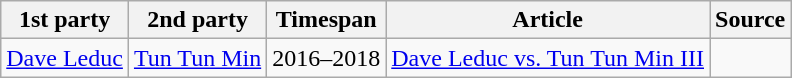<table class="wikitable">
<tr>
<th>1st party</th>
<th>2nd party</th>
<th>Timespan</th>
<th>Article</th>
<th class="unsortable">Source</th>
</tr>
<tr>
<td> <a href='#'>Dave Leduc</a></td>
<td> <a href='#'>Tun Tun Min</a></td>
<td>2016–2018</td>
<td><a href='#'>Dave Leduc vs. Tun Tun Min III</a></td>
<td></td>
</tr>
</table>
